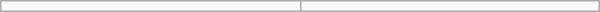<table class=wikitable width=400px>
<tr>
<td></td>
<td></td>
</tr>
</table>
